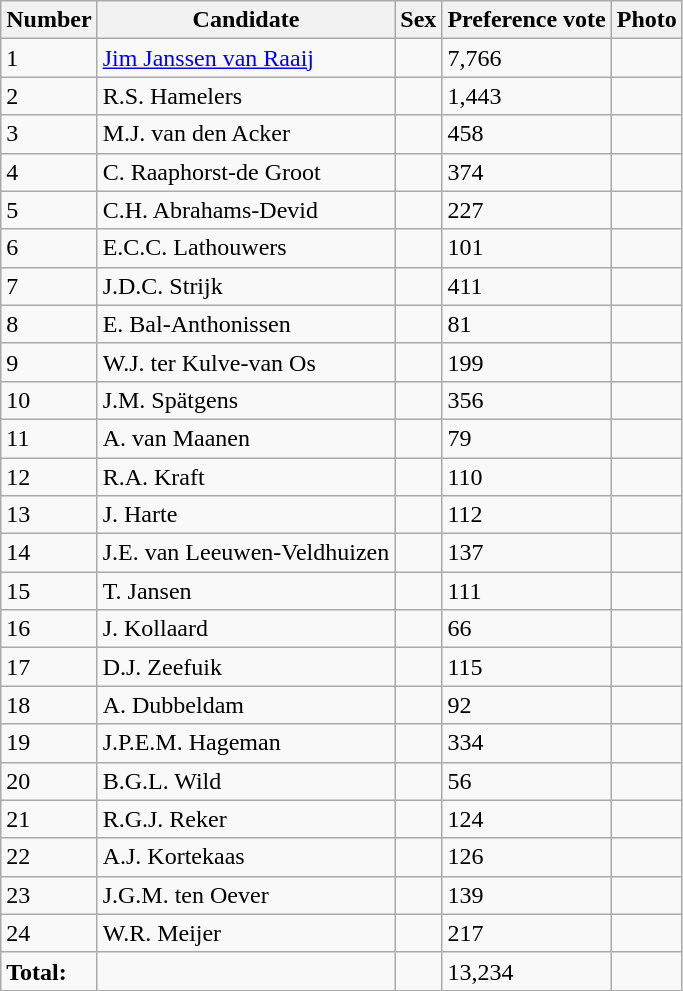<table class="wikitable vatop">
<tr>
<th>Number</th>
<th>Candidate</th>
<th>Sex</th>
<th>Preference vote</th>
<th>Photo</th>
</tr>
<tr>
<td>1</td>
<td><a href='#'>Jim Janssen van Raaij</a></td>
<td></td>
<td>7,766</td>
<td></td>
</tr>
<tr>
<td>2</td>
<td>R.S. Hamelers</td>
<td></td>
<td>1,443</td>
<td></td>
</tr>
<tr>
<td>3</td>
<td>M.J. van den Acker</td>
<td></td>
<td>458</td>
<td></td>
</tr>
<tr>
<td>4</td>
<td>C. Raaphorst-de Groot</td>
<td></td>
<td>374</td>
<td></td>
</tr>
<tr>
<td>5</td>
<td>C.H. Abrahams-Devid</td>
<td></td>
<td>227</td>
<td></td>
</tr>
<tr>
<td>6</td>
<td>E.C.C. Lathouwers</td>
<td></td>
<td>101</td>
<td></td>
</tr>
<tr>
<td>7</td>
<td>J.D.C. Strijk</td>
<td></td>
<td>411</td>
<td></td>
</tr>
<tr>
<td>8</td>
<td>E. Bal-Anthonissen</td>
<td></td>
<td>81</td>
<td></td>
</tr>
<tr>
<td>9</td>
<td>W.J. ter Kulve-van Os</td>
<td></td>
<td>199</td>
<td></td>
</tr>
<tr>
<td>10</td>
<td>J.M. Spätgens</td>
<td></td>
<td>356</td>
<td></td>
</tr>
<tr>
<td>11</td>
<td>A. van Maanen</td>
<td></td>
<td>79</td>
<td></td>
</tr>
<tr>
<td>12</td>
<td>R.A. Kraft</td>
<td></td>
<td>110</td>
<td></td>
</tr>
<tr>
<td>13</td>
<td>J. Harte</td>
<td></td>
<td>112</td>
<td></td>
</tr>
<tr>
<td>14</td>
<td>J.E. van Leeuwen-Veldhuizen</td>
<td></td>
<td>137</td>
<td></td>
</tr>
<tr>
<td>15</td>
<td>T. Jansen</td>
<td></td>
<td>111</td>
<td></td>
</tr>
<tr>
<td>16</td>
<td>J. Kollaard</td>
<td></td>
<td>66</td>
<td></td>
</tr>
<tr>
<td>17</td>
<td>D.J. Zeefuik</td>
<td></td>
<td>115</td>
<td></td>
</tr>
<tr>
<td>18</td>
<td>A. Dubbeldam</td>
<td></td>
<td>92</td>
<td></td>
</tr>
<tr>
<td>19</td>
<td>J.P.E.M. Hageman</td>
<td></td>
<td>334</td>
<td></td>
</tr>
<tr>
<td>20</td>
<td>B.G.L. Wild</td>
<td></td>
<td>56</td>
<td></td>
</tr>
<tr>
<td>21</td>
<td>R.G.J. Reker</td>
<td></td>
<td>124</td>
<td></td>
</tr>
<tr>
<td>22</td>
<td>A.J. Kortekaas</td>
<td></td>
<td>126</td>
<td></td>
</tr>
<tr>
<td>23</td>
<td>J.G.M. ten Oever</td>
<td></td>
<td>139</td>
<td></td>
</tr>
<tr>
<td>24</td>
<td>W.R. Meijer</td>
<td></td>
<td>217</td>
<td></td>
</tr>
<tr>
<td><strong>Total:</strong></td>
<td></td>
<td></td>
<td>13,234</td>
<td></td>
</tr>
</table>
